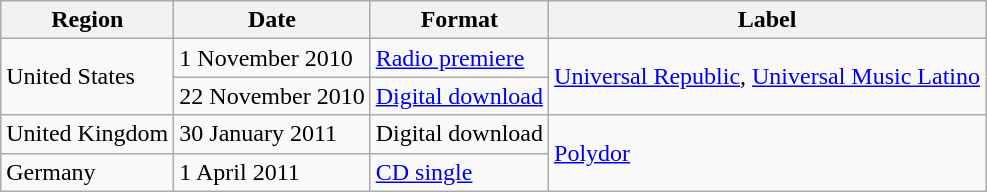<table class=wikitable>
<tr>
<th>Region</th>
<th>Date</th>
<th>Format</th>
<th>Label</th>
</tr>
<tr>
<td rowspan="2">United States</td>
<td>1 November 2010</td>
<td><a href='#'>Radio premiere</a></td>
<td rowspan="2"><a href='#'>Universal Republic</a>, <a href='#'>Universal Music Latino</a></td>
</tr>
<tr>
<td>22 November 2010</td>
<td><a href='#'>Digital download</a></td>
</tr>
<tr>
<td>United Kingdom</td>
<td>30 January 2011</td>
<td>Digital download</td>
<td rowspan="2"><a href='#'>Polydor</a></td>
</tr>
<tr>
<td>Germany</td>
<td>1 April 2011</td>
<td><a href='#'>CD single</a></td>
</tr>
</table>
